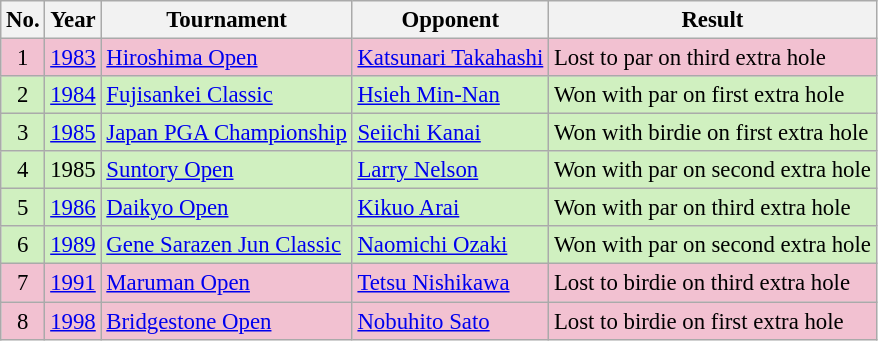<table class="wikitable" style="font-size:95%;">
<tr>
<th>No.</th>
<th>Year</th>
<th>Tournament</th>
<th>Opponent</th>
<th>Result</th>
</tr>
<tr style="background:#F2C1D1;">
<td align=center>1</td>
<td><a href='#'>1983</a></td>
<td><a href='#'>Hiroshima Open</a></td>
<td> <a href='#'>Katsunari Takahashi</a></td>
<td>Lost to par on third extra hole</td>
</tr>
<tr style="background:#D0F0C0;">
<td align=center>2</td>
<td><a href='#'>1984</a></td>
<td><a href='#'>Fujisankei Classic</a></td>
<td> <a href='#'>Hsieh Min-Nan</a></td>
<td>Won with par on first extra hole</td>
</tr>
<tr style="background:#D0F0C0;">
<td align=center>3</td>
<td><a href='#'>1985</a></td>
<td><a href='#'>Japan PGA Championship</a></td>
<td> <a href='#'>Seiichi Kanai</a></td>
<td>Won with birdie on first extra hole</td>
</tr>
<tr style="background:#D0F0C0;">
<td align=center>4</td>
<td>1985</td>
<td><a href='#'>Suntory Open</a></td>
<td> <a href='#'>Larry Nelson</a></td>
<td>Won with par on second extra hole</td>
</tr>
<tr style="background:#D0F0C0;">
<td align=center>5</td>
<td><a href='#'>1986</a></td>
<td><a href='#'>Daikyo Open</a></td>
<td> <a href='#'>Kikuo Arai</a></td>
<td>Won with par on third extra hole</td>
</tr>
<tr style="background:#D0F0C0;">
<td align=center>6</td>
<td><a href='#'>1989</a></td>
<td><a href='#'>Gene Sarazen Jun Classic</a></td>
<td> <a href='#'>Naomichi Ozaki</a></td>
<td>Won with par on second extra hole</td>
</tr>
<tr style="background:#F2C1D1;">
<td align=center>7</td>
<td><a href='#'>1991</a></td>
<td><a href='#'>Maruman Open</a></td>
<td> <a href='#'>Tetsu Nishikawa</a></td>
<td>Lost to birdie on third extra hole</td>
</tr>
<tr style="background:#F2C1D1;">
<td align=center>8</td>
<td><a href='#'>1998</a></td>
<td><a href='#'>Bridgestone Open</a></td>
<td> <a href='#'>Nobuhito Sato</a></td>
<td>Lost to birdie on first extra hole</td>
</tr>
</table>
